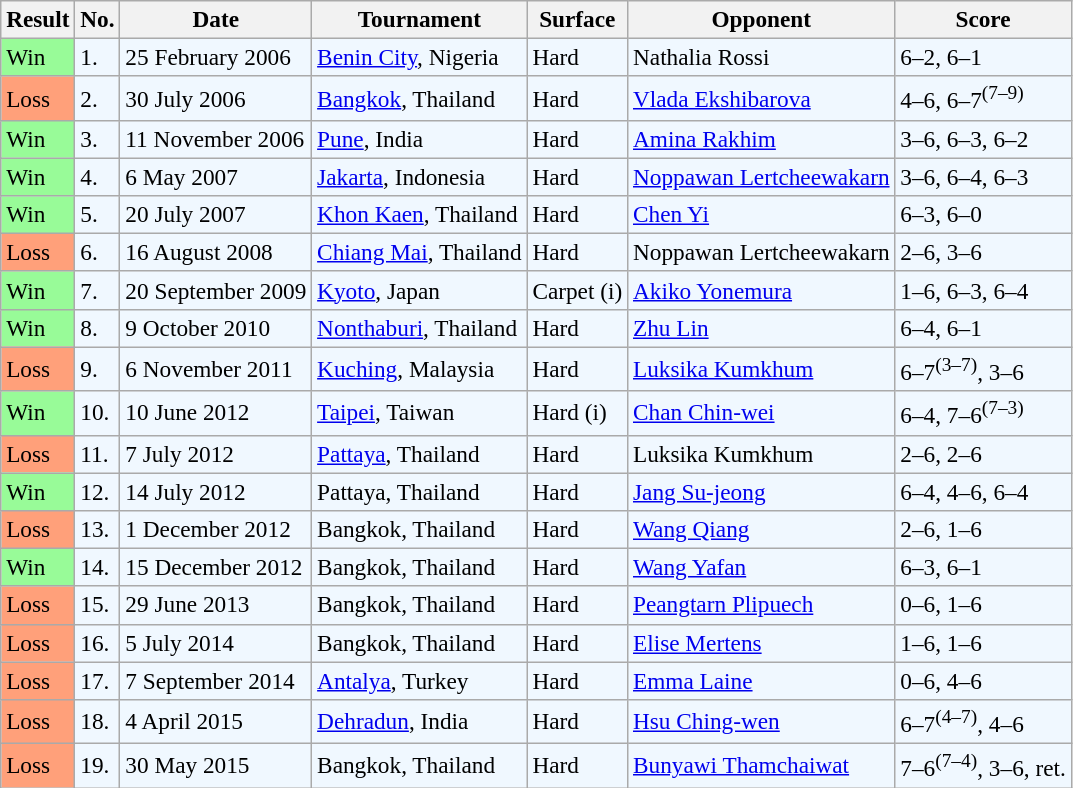<table class="sortable wikitable" style=font-size:97%>
<tr>
<th>Result</th>
<th>No.</th>
<th>Date</th>
<th>Tournament</th>
<th>Surface</th>
<th>Opponent</th>
<th class="unsortable">Score</th>
</tr>
<tr style="background:#f0f8ff;">
<td style="background:#98fb98;">Win</td>
<td>1.</td>
<td>25 February 2006</td>
<td><a href='#'>Benin City</a>, Nigeria</td>
<td>Hard</td>
<td> Nathalia Rossi</td>
<td>6–2, 6–1</td>
</tr>
<tr style="background:#f0f8ff;">
<td style="background:#ffa07a;">Loss</td>
<td>2.</td>
<td>30 July 2006</td>
<td><a href='#'>Bangkok</a>, Thailand</td>
<td>Hard</td>
<td> <a href='#'>Vlada Ekshibarova</a></td>
<td>4–6, 6–7<sup>(7–9)</sup></td>
</tr>
<tr style="background:#f0f8ff;">
<td style="background:#98fb98;">Win</td>
<td>3.</td>
<td>11 November 2006</td>
<td><a href='#'>Pune</a>, India</td>
<td>Hard</td>
<td> <a href='#'>Amina Rakhim</a></td>
<td>3–6, 6–3, 6–2</td>
</tr>
<tr style="background:#f0f8ff;">
<td style="background:#98fb98;">Win</td>
<td>4.</td>
<td>6 May 2007</td>
<td><a href='#'>Jakarta</a>, Indonesia</td>
<td>Hard</td>
<td> <a href='#'>Noppawan Lertcheewakarn</a></td>
<td>3–6, 6–4, 6–3</td>
</tr>
<tr style="background:#f0f8ff;">
<td style="background:#98fb98;">Win</td>
<td>5.</td>
<td>20 July 2007</td>
<td><a href='#'>Khon Kaen</a>, Thailand</td>
<td>Hard</td>
<td> <a href='#'>Chen Yi</a></td>
<td>6–3, 6–0</td>
</tr>
<tr style="background:#f0f8ff;">
<td style="background:#ffa07a;">Loss</td>
<td>6.</td>
<td>16 August 2008</td>
<td><a href='#'>Chiang Mai</a>, Thailand</td>
<td>Hard</td>
<td> Noppawan Lertcheewakarn</td>
<td>2–6, 3–6</td>
</tr>
<tr style="background:#f0f8ff;">
<td style="background:#98fb98;">Win</td>
<td>7.</td>
<td>20 September 2009</td>
<td><a href='#'>Kyoto</a>, Japan</td>
<td>Carpet (i)</td>
<td> <a href='#'>Akiko Yonemura</a></td>
<td>1–6, 6–3, 6–4</td>
</tr>
<tr style="background:#f0f8ff;">
<td style="background:#98fb98;">Win</td>
<td>8.</td>
<td>9 October 2010</td>
<td><a href='#'>Nonthaburi</a>, Thailand</td>
<td>Hard</td>
<td> <a href='#'>Zhu Lin</a></td>
<td>6–4, 6–1</td>
</tr>
<tr style="background:#f0f8ff;">
<td style="background:#ffa07a;">Loss</td>
<td>9.</td>
<td>6 November 2011</td>
<td><a href='#'>Kuching</a>, Malaysia</td>
<td>Hard</td>
<td> <a href='#'>Luksika Kumkhum</a></td>
<td>6–7<sup>(3–7)</sup>, 3–6</td>
</tr>
<tr style="background:#f0f8ff;">
<td style="background:#98fb98;">Win</td>
<td>10.</td>
<td>10 June 2012</td>
<td><a href='#'>Taipei</a>, Taiwan</td>
<td>Hard (i)</td>
<td> <a href='#'>Chan Chin-wei</a></td>
<td>6–4, 7–6<sup>(7–3)</sup></td>
</tr>
<tr style="background:#f0f8ff;">
<td style="background:#ffa07a;">Loss</td>
<td>11.</td>
<td>7 July 2012</td>
<td><a href='#'>Pattaya</a>, Thailand</td>
<td>Hard</td>
<td> Luksika Kumkhum</td>
<td>2–6, 2–6</td>
</tr>
<tr style="background:#f0f8ff;">
<td style="background:#98fb98;">Win</td>
<td>12.</td>
<td>14 July 2012</td>
<td>Pattaya, Thailand</td>
<td>Hard</td>
<td> <a href='#'>Jang Su-jeong</a></td>
<td>6–4, 4–6, 6–4</td>
</tr>
<tr style="background:#f0f8ff;">
<td style="background:#ffa07a;">Loss</td>
<td>13.</td>
<td>1 December 2012</td>
<td>Bangkok, Thailand</td>
<td>Hard</td>
<td> <a href='#'>Wang Qiang</a></td>
<td>2–6, 1–6</td>
</tr>
<tr style="background:#f0f8ff;">
<td style="background:#98fb98;">Win</td>
<td>14.</td>
<td>15 December 2012</td>
<td>Bangkok, Thailand</td>
<td>Hard</td>
<td> <a href='#'>Wang Yafan</a></td>
<td>6–3, 6–1</td>
</tr>
<tr style="background:#f0f8ff;">
<td style="background:#ffa07a;">Loss</td>
<td>15.</td>
<td>29 June 2013</td>
<td>Bangkok, Thailand</td>
<td>Hard</td>
<td> <a href='#'>Peangtarn Plipuech</a></td>
<td>0–6, 1–6</td>
</tr>
<tr style="background:#f0f8ff;">
<td style="background:#ffa07a;">Loss</td>
<td>16.</td>
<td>5 July 2014</td>
<td>Bangkok, Thailand</td>
<td>Hard</td>
<td> <a href='#'>Elise Mertens</a></td>
<td>1–6, 1–6</td>
</tr>
<tr style="background:#f0f8ff;">
<td style="background:#ffa07a;">Loss</td>
<td>17.</td>
<td>7 September 2014</td>
<td><a href='#'>Antalya</a>, Turkey</td>
<td>Hard</td>
<td> <a href='#'>Emma Laine</a></td>
<td>0–6, 4–6</td>
</tr>
<tr style="background:#f0f8ff;">
<td style="background:#ffa07a;">Loss</td>
<td>18.</td>
<td>4 April 2015</td>
<td><a href='#'>Dehradun</a>, India</td>
<td>Hard</td>
<td> <a href='#'>Hsu Ching-wen</a></td>
<td>6–7<sup>(4–7)</sup>, 4–6</td>
</tr>
<tr style="background:#f0f8ff;">
<td style="background:#ffa07a;">Loss</td>
<td>19.</td>
<td>30 May 2015</td>
<td>Bangkok, Thailand</td>
<td>Hard</td>
<td> <a href='#'>Bunyawi Thamchaiwat</a></td>
<td>7–6<sup>(7–4)</sup>, 3–6, ret.</td>
</tr>
</table>
